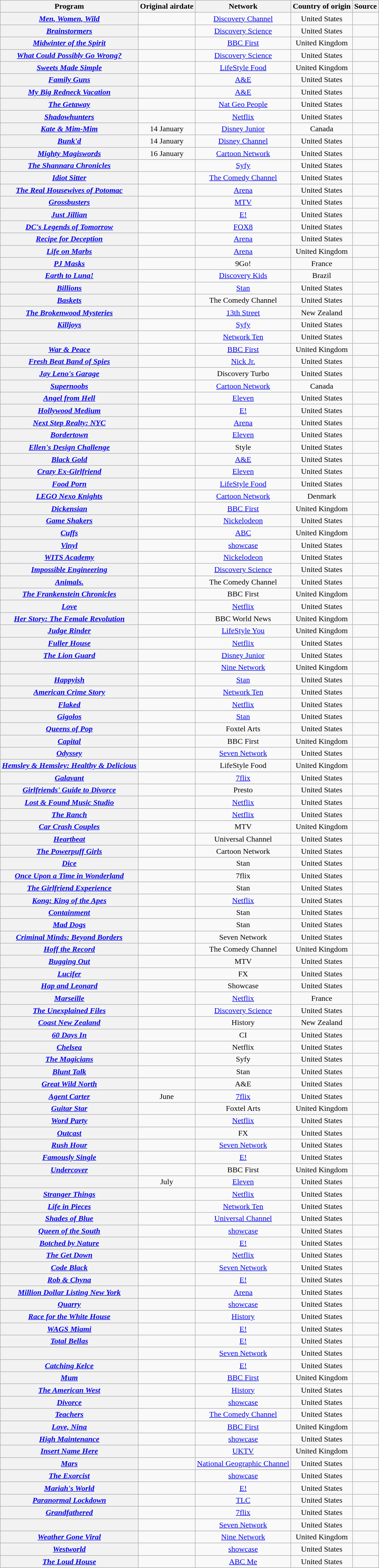<table class="wikitable plainrowheaders sortable" style="text-align:center">
<tr>
<th scope="col">Program</th>
<th scope="col">Original airdate</th>
<th scope="col">Network</th>
<th scope="col">Country of origin</th>
<th scope="col" class="unsortable">Source</th>
</tr>
<tr>
<th scope="row"><em><a href='#'>Men, Women, Wild</a></em></th>
<td></td>
<td><a href='#'>Discovery Channel</a></td>
<td>United States</td>
<td></td>
</tr>
<tr>
<th scope="row"><em><a href='#'>Brainstormers</a></em></th>
<td></td>
<td><a href='#'>Discovery Science</a></td>
<td>United States</td>
<td></td>
</tr>
<tr>
<th scope="row"><em><a href='#'>Midwinter of the Spirit</a></em></th>
<td></td>
<td><a href='#'>BBC First</a></td>
<td>United Kingdom</td>
<td></td>
</tr>
<tr>
<th scope="row"><em><a href='#'>What Could Possibly Go Wrong?</a></em></th>
<td></td>
<td><a href='#'>Discovery Science</a></td>
<td>United States</td>
<td></td>
</tr>
<tr>
<th scope="row"><em><a href='#'>Sweets Made Simple</a></em></th>
<td></td>
<td><a href='#'>LifeStyle Food</a></td>
<td>United Kingdom</td>
<td></td>
</tr>
<tr>
<th scope="row"><em><a href='#'>Family Guns</a></em></th>
<td></td>
<td><a href='#'>A&E</a></td>
<td>United States</td>
<td></td>
</tr>
<tr>
<th scope="row"><em><a href='#'>My Big Redneck Vacation</a></em></th>
<td></td>
<td><a href='#'>A&E</a></td>
<td>United States</td>
<td></td>
</tr>
<tr>
<th scope="row"><em><a href='#'>The Getaway</a></em></th>
<td></td>
<td><a href='#'>Nat Geo People</a></td>
<td>United States</td>
<td></td>
</tr>
<tr>
<th scope="row"><em><a href='#'>Shadowhunters</a></em></th>
<td></td>
<td><a href='#'>Netflix</a></td>
<td>United States</td>
<td></td>
</tr>
<tr>
<th scope="row"><em><a href='#'>Kate & Mim-Mim</a></em></th>
<td>14 January</td>
<td><a href='#'>Disney Junior</a></td>
<td>Canada</td>
<td></td>
</tr>
<tr>
<th scope="row"><em><a href='#'>Bunk'd</a></em></th>
<td>14 January</td>
<td><a href='#'>Disney Channel</a></td>
<td>United States</td>
<td></td>
</tr>
<tr>
<th scope="row"><em><a href='#'>Mighty Magiswords</a></em></th>
<td>16 January</td>
<td><a href='#'>Cartoon Network</a></td>
<td>United States</td>
<td></td>
</tr>
<tr>
<th scope="row"><em><a href='#'>The Shannara Chronicles</a></em></th>
<td></td>
<td><a href='#'>Syfy</a></td>
<td>United States</td>
<td></td>
</tr>
<tr>
<th scope="row"><em><a href='#'>Idiot Sitter</a></em></th>
<td></td>
<td><a href='#'>The Comedy Channel</a></td>
<td>United States</td>
<td></td>
</tr>
<tr>
<th scope="row"><em><a href='#'>The Real Housewives of Potomac</a></em></th>
<td></td>
<td><a href='#'>Arena</a></td>
<td>United States</td>
<td></td>
</tr>
<tr>
<th scope="row"><em><a href='#'>Grossbusters</a></em></th>
<td></td>
<td><a href='#'>MTV</a></td>
<td>United States</td>
<td></td>
</tr>
<tr>
<th scope="row"><em><a href='#'>Just Jillian</a></em></th>
<td></td>
<td><a href='#'>E!</a></td>
<td>United States</td>
<td></td>
</tr>
<tr>
<th scope="row"><em><a href='#'>DC's Legends of Tomorrow</a></em></th>
<td></td>
<td><a href='#'>FOX8</a></td>
<td>United States</td>
<td></td>
</tr>
<tr>
<th scope="row"><em><a href='#'>Recipe for Deception</a></em></th>
<td></td>
<td><a href='#'>Arena</a></td>
<td>United States</td>
<td></td>
</tr>
<tr>
<th scope="row"><em><a href='#'>Life on Marbs</a></em></th>
<td></td>
<td><a href='#'>Arena</a></td>
<td>United Kingdom</td>
<td></td>
</tr>
<tr>
<th scope="row"><em><a href='#'>PJ Masks</a></em></th>
<td></td>
<td>9Go!</td>
<td>France</td>
<td></td>
</tr>
<tr>
<th scope="row"><em><a href='#'>Earth to Luna!</a></em></th>
<td></td>
<td><a href='#'>Discovery Kids</a></td>
<td>Brazil</td>
<td></td>
</tr>
<tr>
<th scope="row"><em><a href='#'>Billions</a></em></th>
<td></td>
<td><a href='#'>Stan</a></td>
<td>United States</td>
<td></td>
</tr>
<tr>
<th scope="row"><em><a href='#'>Baskets</a></em></th>
<td></td>
<td>The Comedy Channel</td>
<td>United States</td>
<td></td>
</tr>
<tr>
<th scope="row"><em><a href='#'>The Brokenwood Mysteries</a></em></th>
<td></td>
<td><a href='#'>13th Street</a></td>
<td>New Zealand</td>
<td></td>
</tr>
<tr>
<th scope="row"><em><a href='#'>Killjoys</a></em></th>
<td></td>
<td><a href='#'>Syfy</a></td>
<td>United States</td>
<td></td>
</tr>
<tr>
<th scope="row"><em></em></th>
<td></td>
<td><a href='#'>Network Ten</a></td>
<td>United States</td>
<td></td>
</tr>
<tr>
<th scope="row"><em><a href='#'>War & Peace</a></em></th>
<td></td>
<td><a href='#'>BBC First</a></td>
<td>United Kingdom</td>
<td></td>
</tr>
<tr>
<th scope="row"><em><a href='#'>Fresh Beat Band of Spies</a></em></th>
<td></td>
<td><a href='#'>Nick Jr.</a></td>
<td>United States</td>
<td></td>
</tr>
<tr>
<th scope="row"><em><a href='#'>Jay Leno's Garage</a></em></th>
<td></td>
<td>Discovery Turbo</td>
<td>United States</td>
<td></td>
</tr>
<tr>
<th scope="row"><em><a href='#'>Supernoobs</a></em></th>
<td></td>
<td><a href='#'>Cartoon Network</a></td>
<td>Canada</td>
<td></td>
</tr>
<tr>
<th scope="row"><em><a href='#'>Angel from Hell</a></em></th>
<td></td>
<td><a href='#'>Eleven</a></td>
<td>United States</td>
<td></td>
</tr>
<tr>
<th scope="row"><em><a href='#'>Hollywood Medium</a></em></th>
<td></td>
<td><a href='#'>E!</a></td>
<td>United States</td>
<td></td>
</tr>
<tr>
<th scope="row"><em><a href='#'>Next Step Realty: NYC</a></em></th>
<td></td>
<td><a href='#'>Arena</a></td>
<td>United States</td>
<td></td>
</tr>
<tr>
<th scope="row"><em><a href='#'>Bordertown</a></em></th>
<td></td>
<td><a href='#'>Eleven</a></td>
<td>United States</td>
<td></td>
</tr>
<tr>
<th scope="row"><em><a href='#'>Ellen's Design Challenge</a></em></th>
<td></td>
<td>Style</td>
<td>United States</td>
<td></td>
</tr>
<tr>
<th scope="row"><em><a href='#'>Black Gold</a></em></th>
<td></td>
<td><a href='#'>A&E</a></td>
<td>United States</td>
<td></td>
</tr>
<tr>
<th scope="row"><em><a href='#'>Crazy Ex-Girlfriend</a></em></th>
<td></td>
<td><a href='#'>Eleven</a></td>
<td>United States</td>
<td></td>
</tr>
<tr>
<th scope="row"><em><a href='#'>Food Porn</a></em></th>
<td></td>
<td><a href='#'>LifeStyle Food</a></td>
<td>United States</td>
<td></td>
</tr>
<tr>
<th scope="row"><em><a href='#'>LEGO Nexo Knights</a></em></th>
<td></td>
<td><a href='#'>Cartoon Network</a></td>
<td>Denmark</td>
<td></td>
</tr>
<tr>
<th scope="row"><em><a href='#'>Dickensian</a></em></th>
<td></td>
<td><a href='#'>BBC First</a></td>
<td>United Kingdom</td>
<td></td>
</tr>
<tr>
<th scope="row"><em><a href='#'>Game Shakers</a></em></th>
<td></td>
<td><a href='#'>Nickelodeon</a></td>
<td>United States</td>
<td></td>
</tr>
<tr>
<th scope="row"><em><a href='#'>Cuffs</a></em></th>
<td></td>
<td><a href='#'>ABC</a></td>
<td>United Kingdom</td>
<td></td>
</tr>
<tr>
<th scope="row"><em><a href='#'>Vinyl</a></em></th>
<td></td>
<td><a href='#'>showcase</a></td>
<td>United States</td>
<td></td>
</tr>
<tr>
<th scope="row"><em><a href='#'>WITS Academy</a></em></th>
<td></td>
<td><a href='#'>Nickelodeon</a></td>
<td>United States</td>
<td></td>
</tr>
<tr>
<th scope="row"><em><a href='#'>Impossible Engineering</a></em></th>
<td></td>
<td><a href='#'>Discovery Science</a></td>
<td>United States</td>
<td></td>
</tr>
<tr>
<th scope="row"><em><a href='#'>Animals.</a></em></th>
<td></td>
<td>The Comedy Channel</td>
<td>United States</td>
<td></td>
</tr>
<tr>
<th scope="row"><em><a href='#'>The Frankenstein Chronicles</a></em></th>
<td></td>
<td>BBC First</td>
<td>United Kingdom</td>
<td></td>
</tr>
<tr>
<th scope="row"><em><a href='#'>Love</a></em></th>
<td></td>
<td><a href='#'>Netflix</a></td>
<td>United States</td>
<td></td>
</tr>
<tr>
<th scope="row"><em><a href='#'>Her Story: The Female Revolution</a></em></th>
<td></td>
<td>BBC World News</td>
<td>United Kingdom</td>
<td></td>
</tr>
<tr>
<th scope="row"><em><a href='#'>Judge Rinder</a></em></th>
<td></td>
<td><a href='#'>LifeStyle You</a></td>
<td>United Kingdom</td>
<td></td>
</tr>
<tr>
<th scope="row"><em><a href='#'>Fuller House</a></em></th>
<td></td>
<td><a href='#'>Netflix</a></td>
<td>United States</td>
<td></td>
</tr>
<tr>
<th scope="row"><em><a href='#'>The Lion Guard</a></em></th>
<td></td>
<td><a href='#'>Disney Junior</a></td>
<td>United States</td>
<td></td>
</tr>
<tr>
<th scope="row"><em></em></th>
<td></td>
<td><a href='#'>Nine Network</a></td>
<td>United Kingdom</td>
<td></td>
</tr>
<tr>
<th scope="row"><em><a href='#'>Happyish</a></em></th>
<td></td>
<td><a href='#'>Stan</a></td>
<td>United States</td>
<td></td>
</tr>
<tr>
<th scope="row"><em><a href='#'>American Crime Story</a></em></th>
<td></td>
<td><a href='#'>Network Ten</a></td>
<td>United States</td>
<td></td>
</tr>
<tr>
<th scope="row"><em><a href='#'>Flaked</a></em></th>
<td></td>
<td><a href='#'>Netflix</a></td>
<td>United States</td>
<td></td>
</tr>
<tr>
<th scope="row"><em><a href='#'>Gigolos</a></em></th>
<td></td>
<td><a href='#'>Stan</a></td>
<td>United States</td>
<td></td>
</tr>
<tr>
<th scope="row"><em><a href='#'>Queens of Pop</a></em></th>
<td></td>
<td>Foxtel Arts</td>
<td>United States</td>
<td></td>
</tr>
<tr>
<th scope="row"><em><a href='#'>Capital</a></em></th>
<td></td>
<td>BBC First</td>
<td>United Kingdom</td>
<td></td>
</tr>
<tr>
<th scope="row"><em><a href='#'>Odyssey</a></em></th>
<td></td>
<td><a href='#'>Seven Network</a></td>
<td>United States</td>
<td></td>
</tr>
<tr>
<th scope="row"><em><a href='#'>Hemsley & Hemsley: Healthy & Delicious</a></em></th>
<td></td>
<td>LifeStyle Food</td>
<td>United Kingdom</td>
<td></td>
</tr>
<tr>
<th scope="row"><em><a href='#'>Galavant</a></em></th>
<td></td>
<td><a href='#'>7flix</a></td>
<td>United States</td>
<td></td>
</tr>
<tr>
<th scope="row"><em><a href='#'>Girlfriends' Guide to Divorce</a></em></th>
<td></td>
<td>Presto</td>
<td>United States</td>
<td></td>
</tr>
<tr>
<th scope="row"><em><a href='#'>Lost & Found Music Studio</a></em></th>
<td></td>
<td><a href='#'>Netflix</a></td>
<td>United States</td>
<td></td>
</tr>
<tr>
<th scope="row"><em><a href='#'>The Ranch</a></em></th>
<td></td>
<td><a href='#'>Netflix</a></td>
<td>United States</td>
<td></td>
</tr>
<tr>
<th scope="row"><em><a href='#'>Car Crash Couples</a></em></th>
<td></td>
<td>MTV</td>
<td>United Kingdom</td>
<td></td>
</tr>
<tr>
<th scope="row"><em><a href='#'>Heartbeat</a></em></th>
<td></td>
<td>Universal Channel</td>
<td>United States</td>
<td></td>
</tr>
<tr>
<th scope="row"><em><a href='#'>The Powerpuff Girls</a></em></th>
<td></td>
<td>Cartoon Network</td>
<td>United States</td>
<td></td>
</tr>
<tr>
<th scope="row"><em><a href='#'>Dice</a></em></th>
<td></td>
<td>Stan</td>
<td>United States</td>
<td></td>
</tr>
<tr>
<th scope="row"><em><a href='#'>Once Upon a Time in Wonderland</a></em></th>
<td></td>
<td>7flix</td>
<td>United States</td>
<td></td>
</tr>
<tr>
<th scope="row"><em><a href='#'>The Girlfriend Experience</a></em></th>
<td></td>
<td>Stan</td>
<td>United States</td>
<td></td>
</tr>
<tr>
<th scope="row"><em><a href='#'>Kong: King of the Apes</a></em></th>
<td></td>
<td><a href='#'>Netflix</a></td>
<td>United States</td>
<td></td>
</tr>
<tr>
<th scope="row"><em><a href='#'>Containment</a></em></th>
<td></td>
<td>Stan</td>
<td>United States</td>
<td></td>
</tr>
<tr>
<th scope="row"><em><a href='#'>Mad Dogs</a></em></th>
<td></td>
<td>Stan</td>
<td>United States</td>
<td></td>
</tr>
<tr>
<th scope="row"><em><a href='#'>Criminal Minds: Beyond Borders</a></em></th>
<td></td>
<td>Seven Network</td>
<td>United States</td>
<td></td>
</tr>
<tr>
<th scope="row"><em><a href='#'>Hoff the Record</a></em></th>
<td></td>
<td>The Comedy Channel</td>
<td>United Kingdom</td>
<td></td>
</tr>
<tr>
<th scope="row"><em><a href='#'>Bugging Out</a></em></th>
<td></td>
<td>MTV</td>
<td>United States</td>
<td></td>
</tr>
<tr>
<th scope="row"><em><a href='#'>Lucifer</a></em></th>
<td></td>
<td>FX</td>
<td>United States</td>
<td></td>
</tr>
<tr>
<th scope="row"><em><a href='#'>Hap and Leonard</a></em></th>
<td></td>
<td>Showcase</td>
<td>United States</td>
<td></td>
</tr>
<tr>
<th scope="row"><em><a href='#'>Marseille</a></em></th>
<td></td>
<td><a href='#'>Netflix</a></td>
<td>France</td>
<td></td>
</tr>
<tr>
<th scope="row"><em><a href='#'>The Unexplained Files</a></em></th>
<td></td>
<td><a href='#'>Discovery Science</a></td>
<td>United States</td>
<td></td>
</tr>
<tr>
<th scope="row"><em><a href='#'>Coast New Zealand</a></em></th>
<td></td>
<td>History</td>
<td>New Zealand</td>
<td></td>
</tr>
<tr>
<th scope="row"><em><a href='#'>60 Days In</a></em></th>
<td></td>
<td>CI</td>
<td>United States</td>
<td></td>
</tr>
<tr>
<th scope="row"><em><a href='#'>Chelsea</a></em></th>
<td></td>
<td>Netflix</td>
<td>United States</td>
<td></td>
</tr>
<tr>
<th scope="row"><em><a href='#'>The Magicians</a></em></th>
<td></td>
<td>Syfy</td>
<td>United States</td>
<td></td>
</tr>
<tr>
<th scope="row"><em><a href='#'>Blunt Talk</a></em></th>
<td></td>
<td>Stan</td>
<td>United States</td>
<td></td>
</tr>
<tr>
<th scope="row"><em><a href='#'>Great Wild North</a></em></th>
<td></td>
<td>A&E</td>
<td>United States</td>
<td></td>
</tr>
<tr>
<th scope="row"><em><a href='#'>Agent Carter</a></em></th>
<td>June</td>
<td><a href='#'>7flix</a></td>
<td>United States</td>
<td></td>
</tr>
<tr>
<th scope="row"><em><a href='#'>Guitar Star</a></em></th>
<td></td>
<td>Foxtel Arts</td>
<td>United Kingdom</td>
<td></td>
</tr>
<tr>
<th scope="row"><em><a href='#'>Word Party</a></em></th>
<td></td>
<td><a href='#'>Netflix</a></td>
<td>United States</td>
<td></td>
</tr>
<tr>
<th scope="row"><em><a href='#'>Outcast</a></em></th>
<td></td>
<td>FX</td>
<td>United States</td>
<td></td>
</tr>
<tr>
<th scope="row"><em><a href='#'>Rush Hour</a></em></th>
<td></td>
<td><a href='#'>Seven Network</a></td>
<td>United States</td>
<td></td>
</tr>
<tr>
<th scope="row"><em><a href='#'>Famously Single</a></em></th>
<td></td>
<td><a href='#'>E!</a></td>
<td>United States</td>
<td></td>
</tr>
<tr>
<th scope="row"><em><a href='#'>Undercover</a></em></th>
<td></td>
<td>BBC First</td>
<td>United Kingdom</td>
<td></td>
</tr>
<tr>
<th scope="row"><em></em></th>
<td>July</td>
<td><a href='#'>Eleven</a></td>
<td>United States</td>
<td></td>
</tr>
<tr>
<th scope="row"><em><a href='#'>Stranger Things</a></em></th>
<td></td>
<td><a href='#'>Netflix</a></td>
<td>United States</td>
<td></td>
</tr>
<tr>
<th scope="row"><em><a href='#'>Life in Pieces</a></em></th>
<td></td>
<td><a href='#'>Network Ten</a></td>
<td>United States</td>
<td></td>
</tr>
<tr>
<th scope="row"><em><a href='#'>Shades of Blue</a></em></th>
<td></td>
<td><a href='#'>Universal Channel</a></td>
<td>United States</td>
<td></td>
</tr>
<tr>
<th scope="row"><em><a href='#'>Queen of the South</a></em></th>
<td></td>
<td><a href='#'>showcase</a></td>
<td>United States</td>
<td></td>
</tr>
<tr>
<th scope="row"><em><a href='#'>Botched by Nature</a></em></th>
<td></td>
<td><a href='#'>E!</a></td>
<td>United States</td>
<td></td>
</tr>
<tr>
<th scope="row"><em><a href='#'>The Get Down</a></em></th>
<td></td>
<td><a href='#'>Netflix</a></td>
<td>United States</td>
<td></td>
</tr>
<tr>
<th scope="row"><em><a href='#'>Code Black</a></em></th>
<td></td>
<td><a href='#'>Seven Network</a></td>
<td>United States</td>
<td></td>
</tr>
<tr>
<th scope="row"><em><a href='#'>Rob & Chyna</a></em></th>
<td></td>
<td><a href='#'>E!</a></td>
<td>United States</td>
<td></td>
</tr>
<tr>
<th scope="row"><em><a href='#'>Million Dollar Listing New York</a></em></th>
<td></td>
<td><a href='#'>Arena</a></td>
<td>United States</td>
<td></td>
</tr>
<tr>
<th scope="row"><em><a href='#'>Quarry</a></em></th>
<td></td>
<td><a href='#'>showcase</a></td>
<td>United States</td>
<td></td>
</tr>
<tr>
<th scope="row"><em><a href='#'>Race for the White House</a></em></th>
<td></td>
<td><a href='#'>History</a></td>
<td>United States</td>
<td></td>
</tr>
<tr>
<th scope="row"><em><a href='#'>WAGS Miami</a></em></th>
<td></td>
<td><a href='#'>E!</a></td>
<td>United States</td>
<td></td>
</tr>
<tr>
<th scope="row"><em><a href='#'>Total Bellas</a></em></th>
<td></td>
<td><a href='#'>E!</a></td>
<td>United States</td>
<td></td>
</tr>
<tr>
<th scope="row"><em></em></th>
<td></td>
<td><a href='#'>Seven Network</a></td>
<td>United States</td>
<td></td>
</tr>
<tr>
<th scope="row"><em><a href='#'>Catching Kelce</a></em></th>
<td></td>
<td><a href='#'>E!</a></td>
<td>United States</td>
<td></td>
</tr>
<tr>
<th scope="row"><em><a href='#'>Mum</a></em></th>
<td></td>
<td><a href='#'>BBC First</a></td>
<td>United Kingdom</td>
<td></td>
</tr>
<tr>
<th scope="row"><em><a href='#'>The American West</a></em></th>
<td></td>
<td><a href='#'>History</a></td>
<td>United States</td>
<td></td>
</tr>
<tr>
<th scope="row"><em><a href='#'>Divorce</a></em></th>
<td></td>
<td><a href='#'>showcase</a></td>
<td>United States</td>
<td></td>
</tr>
<tr>
<th scope="row"><em><a href='#'>Teachers</a></em></th>
<td></td>
<td><a href='#'>The Comedy Channel</a></td>
<td>United States</td>
<td></td>
</tr>
<tr>
<th scope="row"><em><a href='#'>Love, Nina</a></em></th>
<td></td>
<td><a href='#'>BBC First</a></td>
<td>United Kingdom</td>
<td></td>
</tr>
<tr>
<th scope="row"><em><a href='#'>High Maintenance</a></em></th>
<td></td>
<td><a href='#'>showcase</a></td>
<td>United States</td>
<td></td>
</tr>
<tr>
<th scope="row"><em><a href='#'>Insert Name Here</a></em></th>
<td></td>
<td><a href='#'>UKTV</a></td>
<td>United Kingdom</td>
<td></td>
</tr>
<tr>
<th scope="row"><em><a href='#'>Mars</a></em></th>
<td></td>
<td><a href='#'>National Geographic Channel</a></td>
<td>United States</td>
<td></td>
</tr>
<tr>
<th scope="row"><em><a href='#'>The Exorcist</a></em></th>
<td></td>
<td><a href='#'>showcase</a></td>
<td>United States</td>
<td></td>
</tr>
<tr>
<th scope="row"><em><a href='#'>Mariah's World</a></em></th>
<td></td>
<td><a href='#'>E!</a></td>
<td>United States</td>
<td></td>
</tr>
<tr>
<th scope="row"><em><a href='#'>Paranormal Lockdown</a></em></th>
<td></td>
<td><a href='#'>TLC</a></td>
<td>United States</td>
<td></td>
</tr>
<tr>
<th scope="row"><em><a href='#'>Grandfathered</a></em></th>
<td></td>
<td><a href='#'>7flix</a></td>
<td>United States</td>
<td></td>
</tr>
<tr>
<th scope="row"><em></em></th>
<td></td>
<td><a href='#'>Seven Network</a></td>
<td>United States</td>
<td></td>
</tr>
<tr>
<th scope="row"><em><a href='#'>Weather Gone Viral</a></em></th>
<td></td>
<td><a href='#'>Nine Network</a></td>
<td>United Kingdom</td>
<td></td>
</tr>
<tr>
<th scope="row"><em><a href='#'>Westworld</a></em></th>
<td></td>
<td><a href='#'>showcase</a></td>
<td>United States</td>
<td></td>
</tr>
<tr>
<th scope="row"><em><a href='#'>The Loud House</a></em></th>
<td></td>
<td><a href='#'>ABC Me</a></td>
<td>United States</td>
<td></td>
</tr>
</table>
